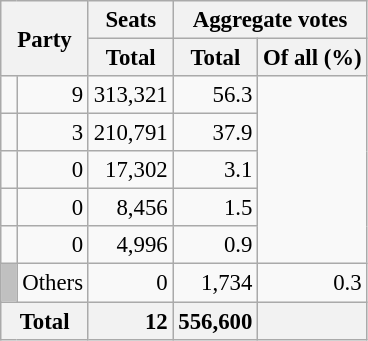<table class="wikitable" style="text-align:right; font-size:95%;">
<tr>
<th colspan="2" rowspan="2">Party</th>
<th>Seats</th>
<th colspan="2">Aggregate votes</th>
</tr>
<tr>
<th>Total</th>
<th>Total</th>
<th>Of all (%)</th>
</tr>
<tr>
<td></td>
<td>9</td>
<td>313,321</td>
<td>56.3</td>
</tr>
<tr>
<td></td>
<td>3</td>
<td>210,791</td>
<td>37.9</td>
</tr>
<tr>
<td></td>
<td>0</td>
<td>17,302</td>
<td>3.1</td>
</tr>
<tr>
<td></td>
<td>0</td>
<td>8,456</td>
<td>1.5</td>
</tr>
<tr>
<td></td>
<td>0</td>
<td>4,996</td>
<td>0.9</td>
</tr>
<tr>
<td style="background:silver;"> </td>
<td align=left>Others</td>
<td>0</td>
<td>1,734</td>
<td>0.3</td>
</tr>
<tr>
<th colspan="2" style="background:#f2f2f2"><strong>Total</strong></th>
<td style="background:#f2f2f2;"><strong>12</strong></td>
<td style="background:#f2f2f2;"><strong>556,600</strong></td>
<td style="background:#f2f2f2;"></td>
</tr>
</table>
